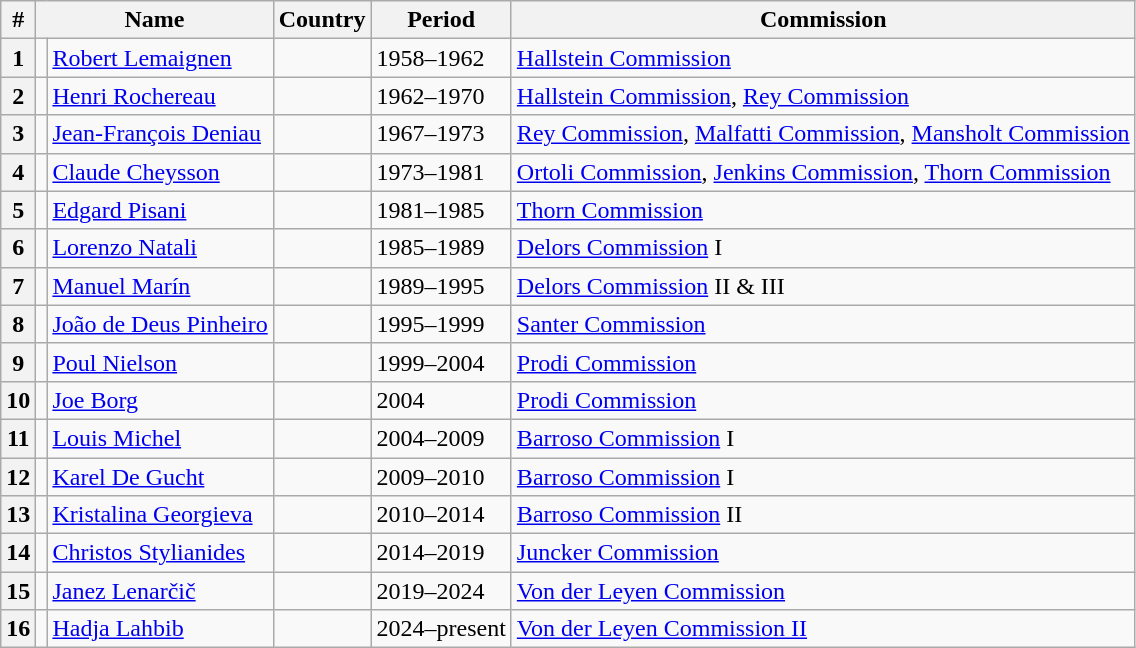<table class="wikitable">
<tr>
<th>#</th>
<th colspan=2>Name</th>
<th>Country</th>
<th>Period</th>
<th>Commission</th>
</tr>
<tr>
<th>1</th>
<td></td>
<td><a href='#'>Robert Lemaignen</a></td>
<td></td>
<td>1958–1962</td>
<td><a href='#'>Hallstein Commission</a></td>
</tr>
<tr>
<th>2</th>
<td></td>
<td><a href='#'>Henri Rochereau</a></td>
<td></td>
<td>1962–1970</td>
<td><a href='#'>Hallstein Commission</a>, <a href='#'>Rey Commission</a></td>
</tr>
<tr>
<th>3</th>
<td></td>
<td><a href='#'>Jean-François Deniau</a></td>
<td></td>
<td>1967–1973</td>
<td><a href='#'>Rey Commission</a>, <a href='#'>Malfatti Commission</a>, <a href='#'>Mansholt Commission</a></td>
</tr>
<tr>
<th>4</th>
<td></td>
<td><a href='#'>Claude Cheysson</a></td>
<td></td>
<td>1973–1981</td>
<td><a href='#'>Ortoli Commission</a>, <a href='#'>Jenkins Commission</a>, <a href='#'>Thorn Commission</a></td>
</tr>
<tr>
<th>5</th>
<td></td>
<td><a href='#'>Edgard Pisani</a></td>
<td></td>
<td>1981–1985</td>
<td><a href='#'>Thorn Commission</a></td>
</tr>
<tr>
<th>6</th>
<td></td>
<td><a href='#'>Lorenzo Natali</a></td>
<td></td>
<td>1985–1989</td>
<td><a href='#'>Delors Commission</a> I</td>
</tr>
<tr>
<th>7</th>
<td></td>
<td><a href='#'>Manuel Marín</a></td>
<td></td>
<td>1989–1995</td>
<td><a href='#'>Delors Commission</a> II & III</td>
</tr>
<tr>
<th>8</th>
<td></td>
<td><a href='#'>João de Deus Pinheiro</a></td>
<td></td>
<td>1995–1999</td>
<td><a href='#'>Santer Commission</a></td>
</tr>
<tr>
<th>9</th>
<td></td>
<td><a href='#'>Poul Nielson</a></td>
<td></td>
<td>1999–2004</td>
<td><a href='#'>Prodi Commission</a></td>
</tr>
<tr>
<th>10</th>
<td></td>
<td><a href='#'>Joe Borg</a></td>
<td></td>
<td>2004</td>
<td><a href='#'>Prodi Commission</a></td>
</tr>
<tr>
<th>11</th>
<td></td>
<td><a href='#'>Louis Michel</a></td>
<td></td>
<td>2004–2009</td>
<td><a href='#'>Barroso Commission</a> I</td>
</tr>
<tr>
<th>12</th>
<td></td>
<td><a href='#'>Karel De Gucht</a></td>
<td></td>
<td>2009–2010</td>
<td><a href='#'>Barroso Commission</a> I</td>
</tr>
<tr>
<th>13</th>
<td></td>
<td><a href='#'>Kristalina Georgieva</a></td>
<td></td>
<td>2010–2014</td>
<td><a href='#'>Barroso Commission</a> II</td>
</tr>
<tr>
<th>14</th>
<td></td>
<td><a href='#'>Christos Stylianides</a></td>
<td></td>
<td>2014–2019</td>
<td><a href='#'>Juncker Commission</a></td>
</tr>
<tr>
<th>15</th>
<td></td>
<td><a href='#'>Janez Lenarčič</a></td>
<td></td>
<td>2019–2024</td>
<td><a href='#'>Von der Leyen Commission</a></td>
</tr>
<tr>
<th>16</th>
<td></td>
<td><a href='#'>Hadja Lahbib</a></td>
<td></td>
<td>2024–present</td>
<td><a href='#'>Von der Leyen Commission II</a></td>
</tr>
</table>
